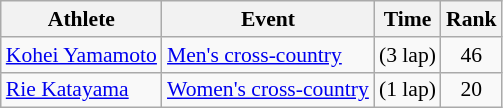<table class=wikitable style="font-size:90%">
<tr>
<th>Athlete</th>
<th>Event</th>
<th>Time</th>
<th>Rank</th>
</tr>
<tr align=center>
<td align=left><a href='#'>Kohei Yamamoto</a></td>
<td align=left><a href='#'>Men's cross-country</a></td>
<td> (3 lap)</td>
<td>46</td>
</tr>
<tr align=center>
<td align=left><a href='#'>Rie Katayama</a></td>
<td align=left><a href='#'>Women's cross-country</a></td>
<td> (1 lap)</td>
<td>20</td>
</tr>
</table>
